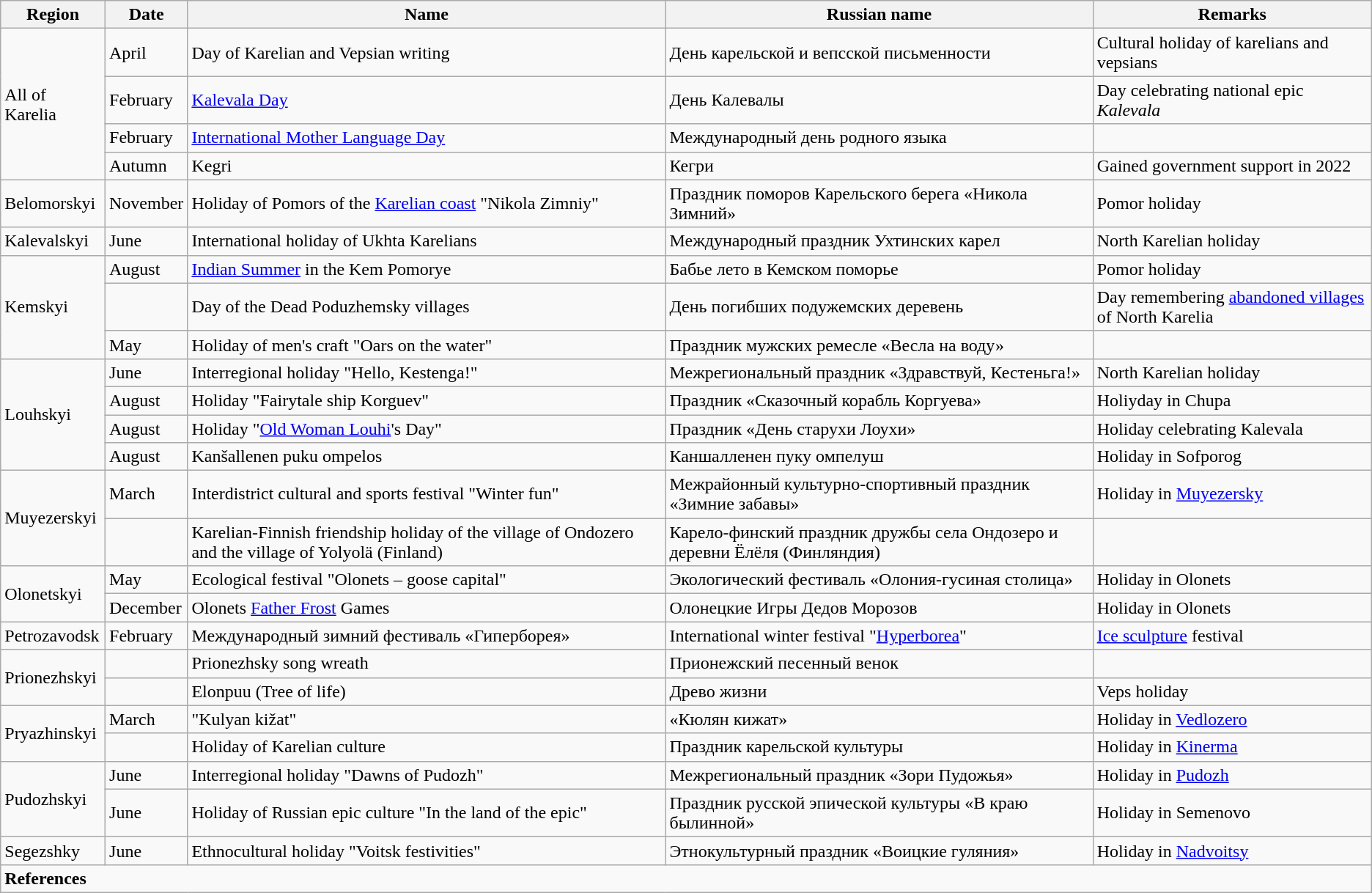<table class="wikitable">
<tr>
<th>Region</th>
<th>Date</th>
<th>Name</th>
<th>Russian name</th>
<th>Remarks</th>
</tr>
<tr>
<td rowspan="4">All of Karelia</td>
<td>April</td>
<td>Day of Karelian and Vepsian writing</td>
<td>День карельской и вепсской письменности</td>
<td>Cultural holiday of karelians and vepsians</td>
</tr>
<tr>
<td>February</td>
<td><a href='#'>Kalevala Day</a></td>
<td>День Калевалы</td>
<td>Day celebrating national epic <em>Kalevala</em></td>
</tr>
<tr>
<td>February</td>
<td><a href='#'>International Mother Language Day</a></td>
<td>Международный день родного языка</td>
<td></td>
</tr>
<tr>
<td>Autumn</td>
<td>Kegri</td>
<td>Кегри</td>
<td>Gained government support in 2022</td>
</tr>
<tr>
<td>Belomorskyi</td>
<td>November</td>
<td>Holiday of Pomors of the <a href='#'>Karelian coast</a> "Nikola Zimniy"</td>
<td>Праздник поморов Карельского берега «Никола Зимний»</td>
<td>Pomor holiday</td>
</tr>
<tr>
<td>Kalevalskyi</td>
<td>June</td>
<td>International holiday of Ukhta Karelians</td>
<td>Международный праздник Ухтинских карел</td>
<td>North Karelian holiday</td>
</tr>
<tr>
<td rowspan="3">Kemskyi</td>
<td>August</td>
<td><a href='#'>Indian Summer</a> in the Kem Pomorye</td>
<td>Бабье лето в Кемском поморье</td>
<td>Pomor holiday</td>
</tr>
<tr>
<td></td>
<td>Day of the Dead Poduzhemsky villages</td>
<td>День погибших подужемских деревень</td>
<td>Day remembering <a href='#'>abandoned villages</a> of North Karelia</td>
</tr>
<tr>
<td>May</td>
<td>Holiday of men's craft "Oars on the water"</td>
<td>Праздник мужских ремесле «Весла на воду»</td>
<td></td>
</tr>
<tr>
<td rowspan="4">Louhskyi</td>
<td>June</td>
<td>Interregional holiday "Hello, Kestenga!"</td>
<td>Межрегиональный праздник «Здравствуй, Кестеньга!»</td>
<td>North Karelian holiday</td>
</tr>
<tr>
<td>August</td>
<td>Holiday "Fairytale ship Korguev"</td>
<td>Праздник «Сказочный корабль Коргуева»</td>
<td>Holiyday in Chupa</td>
</tr>
<tr>
<td>August</td>
<td>Holiday "<a href='#'>Old Woman Louhi</a>'s Day"</td>
<td>Праздник «День старухи Лоухи»</td>
<td>Holiday celebrating Kalevala</td>
</tr>
<tr>
<td>August</td>
<td>Kanšallenen puku ompelos</td>
<td>Каншалленен пуку омпелуш</td>
<td>Holiday in Sofporog</td>
</tr>
<tr>
<td rowspan="2">Muyezerskyi</td>
<td>March</td>
<td>Interdistrict cultural and sports festival "Winter fun"</td>
<td>Межрайонный культурно-спортивный праздник «Зимние забавы»</td>
<td>Holiday in <a href='#'>Muyezersky</a></td>
</tr>
<tr>
<td></td>
<td>Karelian-Finnish friendship holiday of the village of Ondozero and the village of Yolyolä (Finland)</td>
<td>Карело-финский праздник дружбы села Ондозеро и деревни Ёлёля (Финляндия)</td>
<td></td>
</tr>
<tr>
<td rowspan="2">Olonetskyi</td>
<td>May</td>
<td>Ecological festival "Olonets – goose capital"</td>
<td>Экологический фестиваль «Олония-гусиная столица»</td>
<td>Holiday in Olonets</td>
</tr>
<tr>
<td>December</td>
<td>Olonets <a href='#'>Father Frost</a> Games</td>
<td>Олонецкие Игры Дедов Морозов</td>
<td>Holiday in Olonets</td>
</tr>
<tr>
<td>Petrozavodsk</td>
<td>February</td>
<td>Международный зимний фестиваль «Гиперборея»</td>
<td>International winter festival "<a href='#'>Hyperborea</a>"</td>
<td><a href='#'>Ice sculpture</a> festival</td>
</tr>
<tr>
<td rowspan="2">Prionezhskyi</td>
<td></td>
<td>Prionezhsky song wreath</td>
<td>Прионежский песенный венок</td>
<td></td>
</tr>
<tr>
<td></td>
<td>Elonpuu (Tree of life)</td>
<td>Древо жизни</td>
<td>Veps holiday</td>
</tr>
<tr>
<td rowspan="2">Pryazhinskyi</td>
<td>March</td>
<td>"Kulyan kižat"</td>
<td>«Кюлян кижат»</td>
<td>Holiday in <a href='#'>Vedlozero</a></td>
</tr>
<tr>
<td></td>
<td>Holiday of Karelian culture</td>
<td>Праздник карельской культуры</td>
<td>Holiday in <a href='#'>Kinerma</a></td>
</tr>
<tr>
<td rowspan="2">Pudozhskyi</td>
<td>June</td>
<td>Interregional holiday "Dawns of Pudozh"</td>
<td>Межрегиональный праздник «Зори Пудожья»</td>
<td>Holiday in <a href='#'>Pudozh</a></td>
</tr>
<tr>
<td>June</td>
<td>Holiday of Russian epic culture "In the land of the epic"</td>
<td>Праздник русской эпической культуры «В краю былинной»</td>
<td>Holiday in Semenovo</td>
</tr>
<tr>
<td>Segezshky</td>
<td>June</td>
<td>Ethnocultural holiday "Voitsk festivities"</td>
<td>Этнокультурный праздник «Воицкие гуляния»</td>
<td>Holiday in <a href='#'>Nadvoitsy</a></td>
</tr>
<tr>
<td colspan="5"><strong>References</strong></td>
</tr>
</table>
